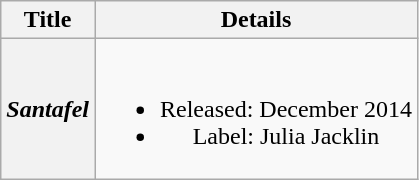<table class="wikitable plainrowheaders" style="text-align:center;" border="1">
<tr>
<th>Title</th>
<th>Details</th>
</tr>
<tr>
<th scope="row"><em>Santafel</em></th>
<td><br><ul><li>Released: December 2014</li><li>Label: Julia Jacklin</li></ul></td>
</tr>
</table>
